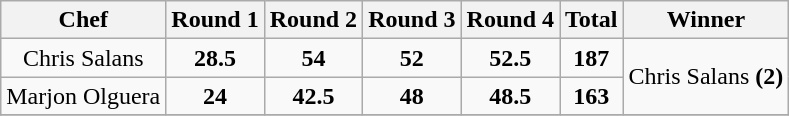<table class="wikitable"  style="float:left; margin:auto; text-align:center;">
<tr>
<th>Chef</th>
<th>Round 1</th>
<th>Round 2</th>
<th>Round 3</th>
<th>Round 4</th>
<th>Total</th>
<th>Winner</th>
</tr>
<tr>
<td>Chris Salans</td>
<td><strong>28.5</strong></td>
<td><strong>54</strong></td>
<td><strong>52</strong></td>
<td><strong>52.5</strong></td>
<td><strong>187</strong></td>
<td rowspan=2>Chris Salans <strong>(2)</strong></td>
</tr>
<tr>
<td>Marjon Olguera</td>
<td><strong>24</strong></td>
<td><strong>42.5</strong></td>
<td><strong>48</strong></td>
<td><strong>48.5</strong></td>
<td><strong>163</strong></td>
</tr>
<tr>
</tr>
</table>
